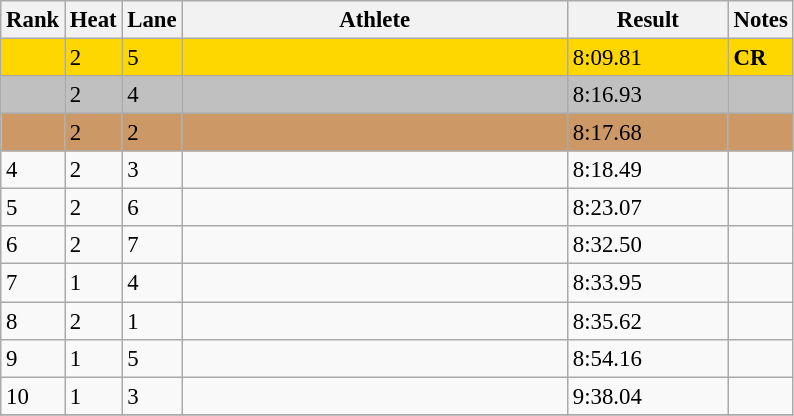<table class="wikitable" style="font-size:95%" style="width:35em;" style="text-align:center">
<tr>
<th>Rank</th>
<th>Heat</th>
<th>Lane</th>
<th width=250>Athlete</th>
<th width=100>Result</th>
<th>Notes</th>
</tr>
<tr bgcolor=gold>
<td></td>
<td>2</td>
<td>5</td>
<td align=left></td>
<td>8:09.81</td>
<td><strong>CR</strong></td>
</tr>
<tr bgcolor=silver>
<td></td>
<td>2</td>
<td>4</td>
<td align=left></td>
<td>8:16.93</td>
<td></td>
</tr>
<tr bgcolor=cc9966>
<td></td>
<td>2</td>
<td>2</td>
<td align=left></td>
<td>8:17.68</td>
<td></td>
</tr>
<tr>
<td>4</td>
<td>2</td>
<td>3</td>
<td align=left></td>
<td>8:18.49</td>
<td></td>
</tr>
<tr>
<td>5</td>
<td>2</td>
<td>6</td>
<td align=left></td>
<td>8:23.07</td>
<td></td>
</tr>
<tr>
<td>6</td>
<td>2</td>
<td>7</td>
<td align=left></td>
<td>8:32.50</td>
<td></td>
</tr>
<tr>
<td>7</td>
<td>1</td>
<td>4</td>
<td align=left></td>
<td>8:33.95</td>
<td></td>
</tr>
<tr>
<td>8</td>
<td>2</td>
<td>1</td>
<td align=left></td>
<td>8:35.62</td>
<td></td>
</tr>
<tr>
<td>9</td>
<td>1</td>
<td>5</td>
<td align=left></td>
<td>8:54.16</td>
<td></td>
</tr>
<tr>
<td>10</td>
<td>1</td>
<td>3</td>
<td align=left></td>
<td>9:38.04</td>
<td></td>
</tr>
<tr>
</tr>
</table>
